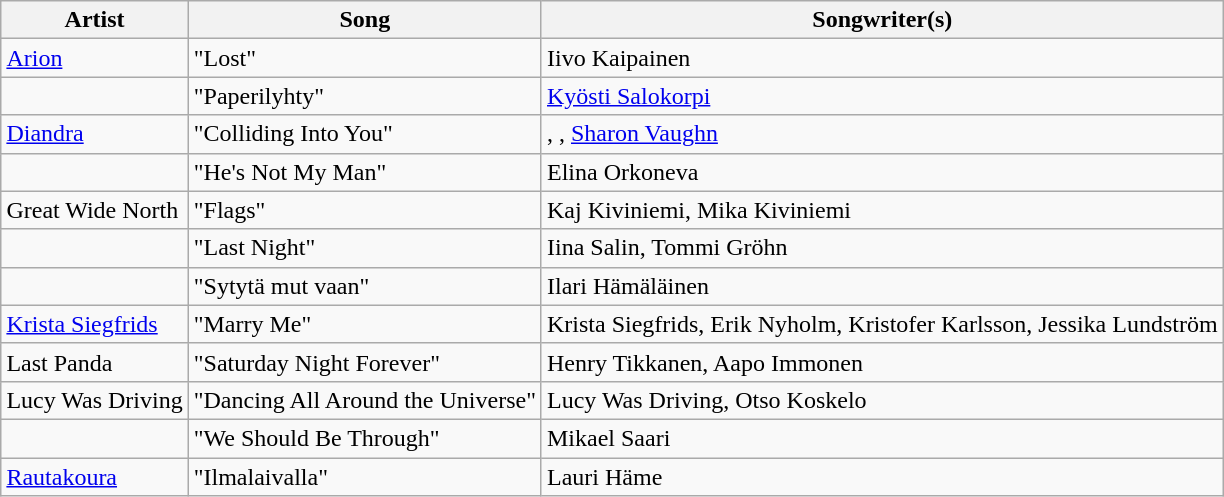<table class="sortable wikitable" style="margin: 1em auto 1em auto; text-align:left">
<tr>
<th>Artist</th>
<th>Song</th>
<th>Songwriter(s)</th>
</tr>
<tr>
<td><a href='#'>Arion</a></td>
<td>"Lost"</td>
<td>Iivo Kaipainen</td>
</tr>
<tr>
<td></td>
<td>"Paperilyhty"</td>
<td><a href='#'>Kyösti Salokorpi</a></td>
</tr>
<tr>
<td><a href='#'>Diandra</a></td>
<td>"Colliding Into You"</td>
<td>, , <a href='#'>Sharon Vaughn</a></td>
</tr>
<tr>
<td></td>
<td>"He's Not My Man"</td>
<td>Elina Orkoneva</td>
</tr>
<tr>
<td>Great Wide North</td>
<td>"Flags"</td>
<td>Kaj Kiviniemi, Mika Kiviniemi</td>
</tr>
<tr>
<td></td>
<td>"Last Night"</td>
<td>Iina Salin, Tommi Gröhn</td>
</tr>
<tr>
<td></td>
<td>"Sytytä mut vaan"</td>
<td>Ilari Hämäläinen</td>
</tr>
<tr>
<td><a href='#'>Krista Siegfrids</a></td>
<td>"Marry Me"</td>
<td>Krista Siegfrids, Erik Nyholm, Kristofer Karlsson, Jessika Lundström</td>
</tr>
<tr>
<td>Last Panda</td>
<td>"Saturday Night Forever"</td>
<td>Henry Tikkanen, Aapo Immonen</td>
</tr>
<tr>
<td>Lucy Was Driving</td>
<td>"Dancing All Around the Universe"</td>
<td>Lucy Was Driving, Otso Koskelo</td>
</tr>
<tr>
<td></td>
<td>"We Should Be Through"</td>
<td>Mikael Saari</td>
</tr>
<tr>
<td><a href='#'>Rautakoura</a></td>
<td>"Ilmalaivalla"</td>
<td>Lauri Häme</td>
</tr>
</table>
